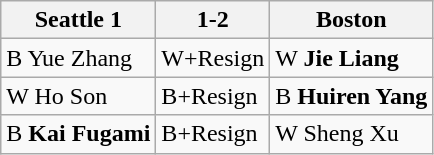<table class="wikitable">
<tr>
<th>Seattle 1</th>
<th>1-2</th>
<th>Boston</th>
</tr>
<tr>
<td>B Yue Zhang</td>
<td>W+Resign</td>
<td>W <strong>Jie Liang</strong></td>
</tr>
<tr>
<td>W Ho Son</td>
<td>B+Resign</td>
<td>B <strong>Huiren Yang</strong></td>
</tr>
<tr>
<td>B <strong>Kai Fugami</strong></td>
<td>B+Resign</td>
<td>W Sheng Xu</td>
</tr>
</table>
